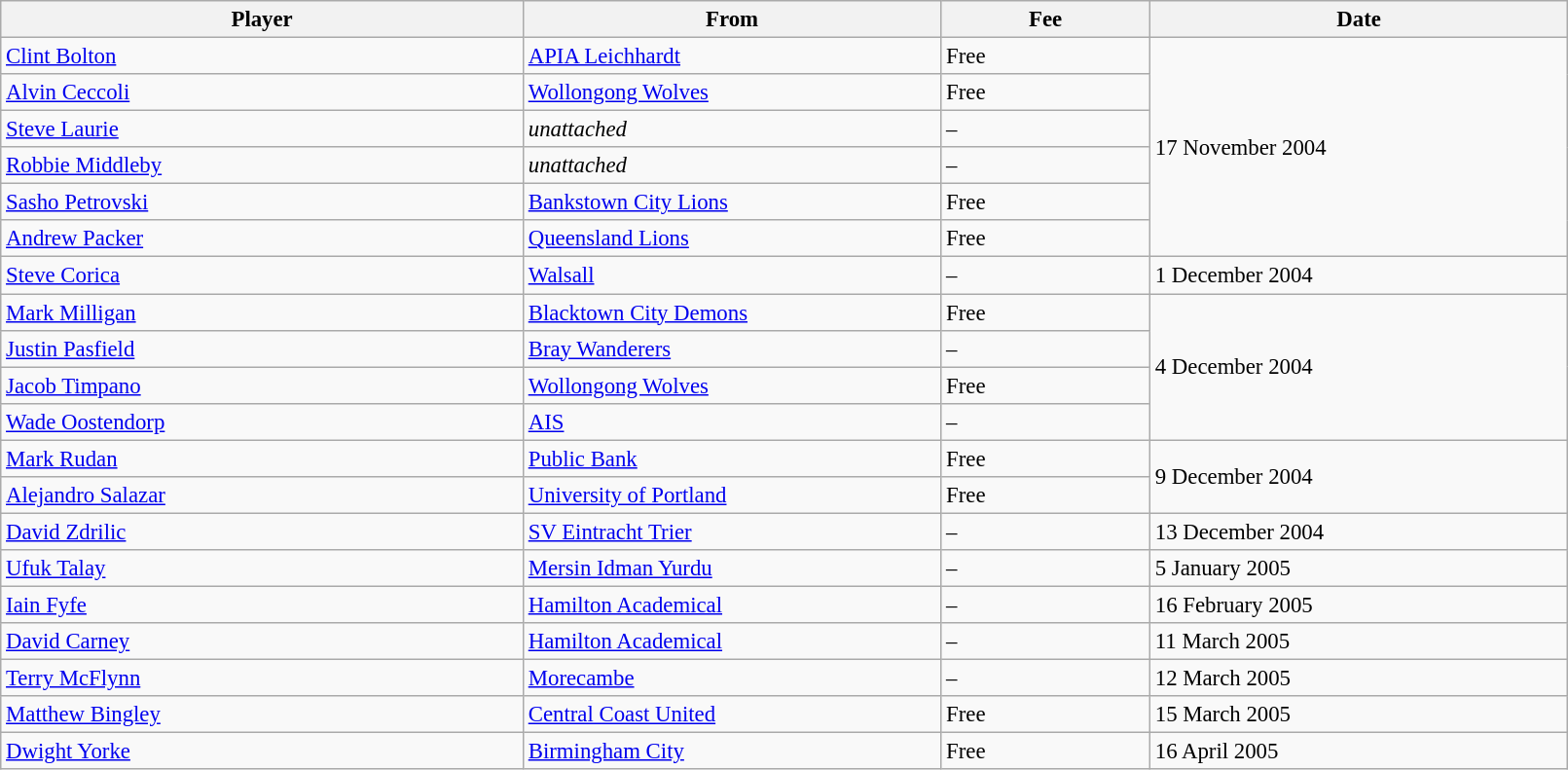<table class="wikitable" style="text-align:center; font-size:95%;width:85%; text-align:left">
<tr>
<th width=25%>Player</th>
<th width=20%>From</th>
<th width=10%>Fee</th>
<th width=20%>Date</th>
</tr>
<tr>
<td> <a href='#'>Clint Bolton</a></td>
<td><a href='#'>APIA Leichhardt</a></td>
<td>Free</td>
<td rowspan="6">17 November 2004</td>
</tr>
<tr>
<td> <a href='#'>Alvin Ceccoli</a></td>
<td><a href='#'>Wollongong Wolves</a></td>
<td>Free</td>
</tr>
<tr>
<td> <a href='#'>Steve Laurie</a></td>
<td><em>unattached</em></td>
<td>–</td>
</tr>
<tr>
<td> <a href='#'>Robbie Middleby</a></td>
<td><em>unattached</em></td>
<td>–</td>
</tr>
<tr>
<td> <a href='#'>Sasho Petrovski</a></td>
<td><a href='#'>Bankstown City Lions</a></td>
<td>Free</td>
</tr>
<tr>
<td> <a href='#'>Andrew Packer</a></td>
<td><a href='#'>Queensland Lions</a></td>
<td>Free</td>
</tr>
<tr>
<td> <a href='#'>Steve Corica</a></td>
<td> <a href='#'>Walsall</a></td>
<td>–</td>
<td>1 December 2004</td>
</tr>
<tr>
<td> <a href='#'>Mark Milligan</a></td>
<td><a href='#'>Blacktown City Demons</a></td>
<td>Free</td>
<td rowspan="4">4 December 2004</td>
</tr>
<tr>
<td> <a href='#'>Justin Pasfield</a></td>
<td> <a href='#'>Bray Wanderers</a></td>
<td>–</td>
</tr>
<tr>
<td> <a href='#'>Jacob Timpano</a></td>
<td><a href='#'>Wollongong Wolves</a></td>
<td>Free</td>
</tr>
<tr>
<td> <a href='#'>Wade Oostendorp</a></td>
<td><a href='#'>AIS</a></td>
<td>–</td>
</tr>
<tr>
<td> <a href='#'>Mark Rudan</a></td>
<td> <a href='#'>Public Bank</a></td>
<td>Free</td>
<td rowspan="2">9 December 2004</td>
</tr>
<tr>
<td> <a href='#'>Alejandro Salazar</a></td>
<td> <a href='#'>University of Portland</a></td>
<td>Free</td>
</tr>
<tr>
<td> <a href='#'>David Zdrilic</a></td>
<td> <a href='#'>SV Eintracht Trier</a></td>
<td>–</td>
<td>13 December 2004</td>
</tr>
<tr>
<td> <a href='#'>Ufuk Talay</a></td>
<td> <a href='#'>Mersin Idman Yurdu</a></td>
<td>–</td>
<td>5 January 2005</td>
</tr>
<tr>
<td> <a href='#'>Iain Fyfe</a></td>
<td> <a href='#'>Hamilton Academical</a></td>
<td>–</td>
<td>16 February 2005</td>
</tr>
<tr>
<td> <a href='#'>David Carney</a></td>
<td> <a href='#'>Hamilton Academical</a></td>
<td>–</td>
<td>11 March 2005</td>
</tr>
<tr>
<td> <a href='#'>Terry McFlynn</a></td>
<td> <a href='#'>Morecambe</a></td>
<td>–</td>
<td>12 March 2005</td>
</tr>
<tr>
<td> <a href='#'>Matthew Bingley</a></td>
<td><a href='#'>Central Coast United</a></td>
<td>Free</td>
<td>15 March 2005</td>
</tr>
<tr>
<td> <a href='#'>Dwight Yorke</a></td>
<td> <a href='#'>Birmingham City</a></td>
<td>Free</td>
<td>16 April 2005</td>
</tr>
</table>
